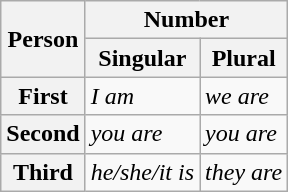<table class="wikitable">
<tr>
<th rowspan="2">Person</th>
<th colspan="2">Number</th>
</tr>
<tr>
<th>Singular</th>
<th>Plural</th>
</tr>
<tr>
<th>First</th>
<td><em>I am</em></td>
<td><em>we are</em></td>
</tr>
<tr>
<th>Second</th>
<td><em>you are</em></td>
<td><em>you are</em></td>
</tr>
<tr>
<th>Third</th>
<td><em>he/she/it is</em></td>
<td><em>they are</em></td>
</tr>
</table>
